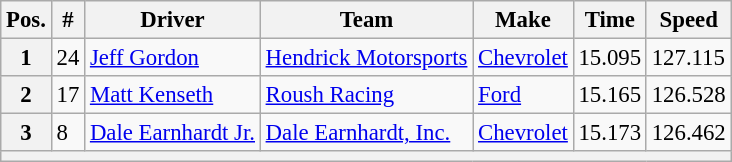<table class="wikitable" style="font-size:95%">
<tr>
<th>Pos.</th>
<th>#</th>
<th>Driver</th>
<th>Team</th>
<th>Make</th>
<th>Time</th>
<th>Speed</th>
</tr>
<tr>
<th>1</th>
<td>24</td>
<td><a href='#'>Jeff Gordon</a></td>
<td><a href='#'>Hendrick Motorsports</a></td>
<td><a href='#'>Chevrolet</a></td>
<td>15.095</td>
<td>127.115</td>
</tr>
<tr>
<th>2</th>
<td>17</td>
<td><a href='#'>Matt Kenseth</a></td>
<td><a href='#'>Roush Racing</a></td>
<td><a href='#'>Ford</a></td>
<td>15.165</td>
<td>126.528</td>
</tr>
<tr>
<th>3</th>
<td>8</td>
<td><a href='#'>Dale Earnhardt Jr.</a></td>
<td><a href='#'>Dale Earnhardt, Inc.</a></td>
<td><a href='#'>Chevrolet</a></td>
<td>15.173</td>
<td>126.462</td>
</tr>
<tr>
<th colspan="7"></th>
</tr>
</table>
